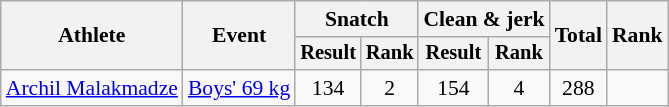<table class=wikitable style="text-align:center; font-size:90%">
<tr>
<th rowspan="2">Athlete</th>
<th rowspan="2">Event</th>
<th colspan="2">Snatch</th>
<th colspan="2">Clean & jerk</th>
<th rowspan="2">Total</th>
<th rowspan="2">Rank</th>
</tr>
<tr style="font-size:95%">
<th>Result</th>
<th>Rank</th>
<th>Result</th>
<th>Rank</th>
</tr>
<tr>
<td><a href='#'>Archil Malakmadze</a></td>
<td><a href='#'>Boys' 69 kg</a></td>
<td>134</td>
<td>2</td>
<td>154</td>
<td>4</td>
<td>288</td>
<td></td>
</tr>
</table>
